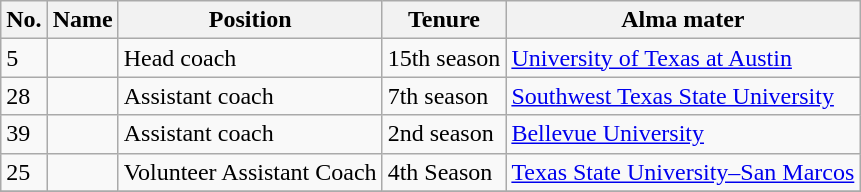<table class="wikitable sortable">
<tr>
<th>No.</th>
<th>Name</th>
<th>Position</th>
<th>Tenure</th>
<th>Alma mater</th>
</tr>
<tr>
<td>5</td>
<td></td>
<td>Head coach</td>
<td>15th season</td>
<td><a href='#'>University of Texas at Austin</a></td>
</tr>
<tr>
<td>28</td>
<td></td>
<td>Assistant coach</td>
<td>7th season</td>
<td><a href='#'>Southwest Texas State University</a></td>
</tr>
<tr>
<td>39</td>
<td></td>
<td>Assistant coach</td>
<td>2nd season</td>
<td><a href='#'>Bellevue University</a></td>
</tr>
<tr>
<td>25</td>
<td></td>
<td>Volunteer Assistant Coach</td>
<td>4th Season</td>
<td><a href='#'>Texas State University–San Marcos</a></td>
</tr>
<tr>
</tr>
</table>
